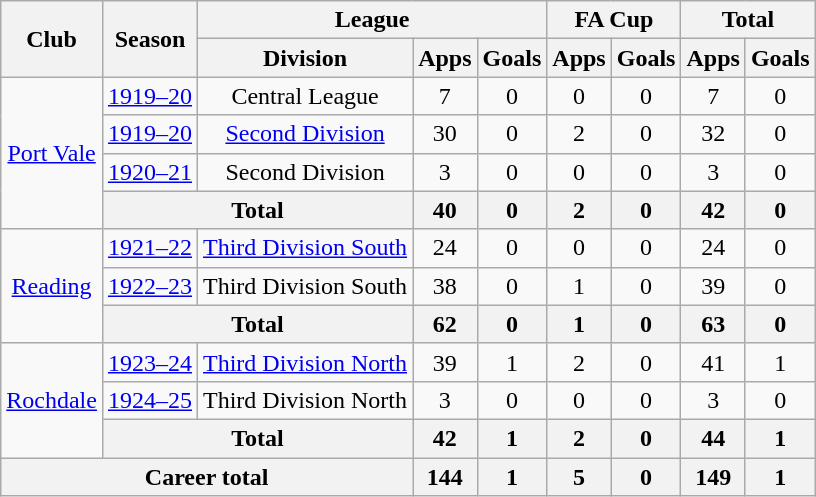<table class="wikitable" style="text-align: center;">
<tr>
<th rowspan="2">Club</th>
<th rowspan="2">Season</th>
<th colspan="3">League</th>
<th colspan="2">FA Cup</th>
<th colspan="2">Total</th>
</tr>
<tr>
<th>Division</th>
<th>Apps</th>
<th>Goals</th>
<th>Apps</th>
<th>Goals</th>
<th>Apps</th>
<th>Goals</th>
</tr>
<tr>
<td rowspan="4"><a href='#'>Port Vale</a></td>
<td><a href='#'>1919–20</a></td>
<td>Central League</td>
<td>7</td>
<td>0</td>
<td>0</td>
<td>0</td>
<td>7</td>
<td>0</td>
</tr>
<tr>
<td><a href='#'>1919–20</a></td>
<td><a href='#'>Second Division</a></td>
<td>30</td>
<td>0</td>
<td>2</td>
<td>0</td>
<td>32</td>
<td>0</td>
</tr>
<tr>
<td><a href='#'>1920–21</a></td>
<td>Second Division</td>
<td>3</td>
<td>0</td>
<td>0</td>
<td>0</td>
<td>3</td>
<td>0</td>
</tr>
<tr>
<th colspan="2">Total</th>
<th>40</th>
<th>0</th>
<th>2</th>
<th>0</th>
<th>42</th>
<th>0</th>
</tr>
<tr>
<td rowspan="3"><a href='#'>Reading</a></td>
<td><a href='#'>1921–22</a></td>
<td><a href='#'>Third Division South</a></td>
<td>24</td>
<td>0</td>
<td>0</td>
<td>0</td>
<td>24</td>
<td>0</td>
</tr>
<tr>
<td><a href='#'>1922–23</a></td>
<td>Third Division South</td>
<td>38</td>
<td>0</td>
<td>1</td>
<td>0</td>
<td>39</td>
<td>0</td>
</tr>
<tr>
<th colspan="2">Total</th>
<th>62</th>
<th>0</th>
<th>1</th>
<th>0</th>
<th>63</th>
<th>0</th>
</tr>
<tr>
<td rowspan="3"><a href='#'>Rochdale</a></td>
<td><a href='#'>1923–24</a></td>
<td><a href='#'>Third Division North</a></td>
<td>39</td>
<td>1</td>
<td>2</td>
<td>0</td>
<td>41</td>
<td>1</td>
</tr>
<tr>
<td><a href='#'>1924–25</a></td>
<td>Third Division North</td>
<td>3</td>
<td>0</td>
<td>0</td>
<td>0</td>
<td>3</td>
<td>0</td>
</tr>
<tr>
<th colspan="2">Total</th>
<th>42</th>
<th>1</th>
<th>2</th>
<th>0</th>
<th>44</th>
<th>1</th>
</tr>
<tr>
<th colspan="3">Career total</th>
<th>144</th>
<th>1</th>
<th>5</th>
<th>0</th>
<th>149</th>
<th>1</th>
</tr>
</table>
